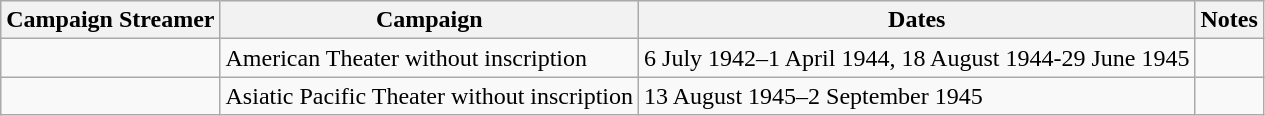<table class="wikitable">
<tr style="background:#efefef;">
<th>Campaign Streamer</th>
<th>Campaign</th>
<th>Dates</th>
<th>Notes</th>
</tr>
<tr>
<td></td>
<td>American Theater without inscription</td>
<td>6 July 1942–1 April 1944, 18 August 1944-29 June 1945</td>
<td></td>
</tr>
<tr>
<td></td>
<td>Asiatic Pacific Theater without inscription</td>
<td>13 August 1945–2 September 1945</td>
<td></td>
</tr>
</table>
